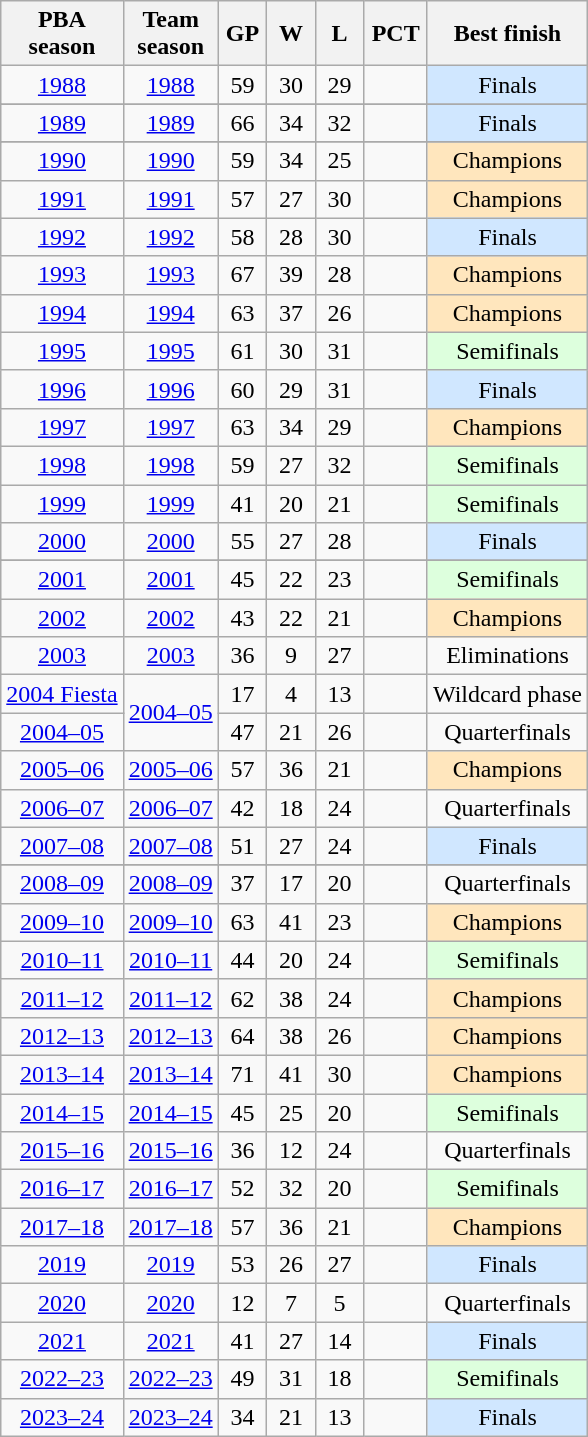<table class=wikitable style="text-align:center;">
<tr>
<th>PBA <br>season</th>
<th>Team<br>season</th>
<th width=25>GP</th>
<th width=25>W</th>
<th width=25>L</th>
<th width=35>PCT</th>
<th>Best finish</th>
</tr>
<tr>
<td><a href='#'>1988</a></td>
<td><a href='#'>1988</a></td>
<td>59</td>
<td>30</td>
<td>29</td>
<td></td>
<td bgcolor=#D0E7FF>Finals</td>
</tr>
<tr>
</tr>
<tr>
<td><a href='#'>1989</a></td>
<td><a href='#'>1989</a></td>
<td>66</td>
<td>34</td>
<td>32</td>
<td></td>
<td bgcolor=#D0E7FF>Finals</td>
</tr>
<tr>
</tr>
<tr>
<td><a href='#'>1990</a></td>
<td><a href='#'>1990</a></td>
<td>59</td>
<td>34</td>
<td>25</td>
<td></td>
<td bgcolor=#FFE6BD>Champions</td>
</tr>
<tr>
<td><a href='#'>1991</a></td>
<td><a href='#'>1991</a></td>
<td>57</td>
<td>27</td>
<td>30</td>
<td></td>
<td bgcolor=#FFE6BD>Champions</td>
</tr>
<tr>
<td><a href='#'>1992</a></td>
<td><a href='#'>1992</a></td>
<td>58</td>
<td>28</td>
<td>30</td>
<td></td>
<td bgcolor=#D0E7FF>Finals</td>
</tr>
<tr>
<td><a href='#'>1993</a></td>
<td><a href='#'>1993</a></td>
<td>67</td>
<td>39</td>
<td>28</td>
<td></td>
<td bgcolor=#FFE6BD>Champions</td>
</tr>
<tr>
<td><a href='#'>1994</a></td>
<td><a href='#'>1994</a></td>
<td>63</td>
<td>37</td>
<td>26</td>
<td></td>
<td bgcolor=#FFE6BD>Champions</td>
</tr>
<tr>
<td><a href='#'>1995</a></td>
<td><a href='#'>1995</a></td>
<td>61</td>
<td>30</td>
<td>31</td>
<td></td>
<td bgcolor=#DDFFDD>Semifinals</td>
</tr>
<tr>
<td><a href='#'>1996</a></td>
<td><a href='#'>1996</a></td>
<td>60</td>
<td>29</td>
<td>31</td>
<td></td>
<td bgcolor=#D0E7FF>Finals</td>
</tr>
<tr>
<td><a href='#'>1997</a></td>
<td><a href='#'>1997</a></td>
<td>63</td>
<td>34</td>
<td>29</td>
<td></td>
<td bgcolor=#FFE6BD>Champions</td>
</tr>
<tr>
<td><a href='#'>1998</a></td>
<td><a href='#'>1998</a></td>
<td>59</td>
<td>27</td>
<td>32</td>
<td></td>
<td bgcolor=#DDFFDD>Semifinals</td>
</tr>
<tr>
<td><a href='#'>1999</a></td>
<td><a href='#'>1999</a></td>
<td>41</td>
<td>20</td>
<td>21</td>
<td></td>
<td bgcolor=#DDFFDD>Semifinals</td>
</tr>
<tr>
<td><a href='#'>2000</a></td>
<td><a href='#'>2000</a></td>
<td>55</td>
<td>27</td>
<td>28</td>
<td></td>
<td bgcolor=#D0E7FF>Finals</td>
</tr>
<tr>
</tr>
<tr>
<td><a href='#'>2001</a></td>
<td><a href='#'>2001</a></td>
<td>45</td>
<td>22</td>
<td>23</td>
<td></td>
<td bgcolor=#DDFFDD>Semifinals</td>
</tr>
<tr>
<td><a href='#'>2002</a></td>
<td><a href='#'>2002</a></td>
<td>43</td>
<td>22</td>
<td>21</td>
<td></td>
<td bgcolor=#FFE6BD>Champions</td>
</tr>
<tr>
<td><a href='#'>2003</a></td>
<td><a href='#'>2003</a></td>
<td>36</td>
<td>9</td>
<td>27</td>
<td></td>
<td>Eliminations</td>
</tr>
<tr>
<td><a href='#'>2004 Fiesta</a></td>
<td rowspan=2><a href='#'>2004–05</a></td>
<td>17</td>
<td>4</td>
<td>13</td>
<td></td>
<td>Wildcard phase</td>
</tr>
<tr>
<td><a href='#'>2004–05</a></td>
<td>47</td>
<td>21</td>
<td>26</td>
<td></td>
<td>Quarterfinals</td>
</tr>
<tr>
<td><a href='#'>2005–06</a></td>
<td><a href='#'>2005–06</a></td>
<td>57</td>
<td>36</td>
<td>21</td>
<td></td>
<td bgcolor=#FFE6BD>Champions</td>
</tr>
<tr>
<td><a href='#'>2006–07</a></td>
<td><a href='#'>2006–07</a></td>
<td>42</td>
<td>18</td>
<td>24</td>
<td></td>
<td>Quarterfinals</td>
</tr>
<tr>
<td><a href='#'>2007–08</a></td>
<td><a href='#'>2007–08</a></td>
<td>51</td>
<td>27</td>
<td>24</td>
<td></td>
<td bgcolor=#D0E7FF>Finals</td>
</tr>
<tr>
</tr>
<tr>
<td><a href='#'>2008–09</a></td>
<td><a href='#'>2008–09</a></td>
<td>37</td>
<td>17</td>
<td>20</td>
<td></td>
<td>Quarterfinals</td>
</tr>
<tr>
<td><a href='#'>2009–10</a></td>
<td><a href='#'>2009–10</a></td>
<td>63</td>
<td>41</td>
<td>23</td>
<td></td>
<td bgcolor=#FFE6BD>Champions</td>
</tr>
<tr>
<td><a href='#'>2010–11</a></td>
<td><a href='#'>2010–11</a></td>
<td>44</td>
<td>20</td>
<td>24</td>
<td></td>
<td bgcolor=#DDFFDD>Semifinals</td>
</tr>
<tr>
<td><a href='#'>2011–12</a></td>
<td><a href='#'>2011–12</a></td>
<td>62</td>
<td>38</td>
<td>24</td>
<td></td>
<td bgcolor=#FFE6BD>Champions</td>
</tr>
<tr>
<td><a href='#'>2012–13</a></td>
<td><a href='#'>2012–13</a></td>
<td>64</td>
<td>38</td>
<td>26</td>
<td></td>
<td bgcolor=#FFE6BD>Champions</td>
</tr>
<tr>
<td><a href='#'>2013–14</a></td>
<td><a href='#'>2013–14</a></td>
<td>71</td>
<td>41</td>
<td>30</td>
<td></td>
<td bgcolor=#FFE6BD>Champions</td>
</tr>
<tr>
<td><a href='#'>2014–15</a></td>
<td><a href='#'>2014–15</a></td>
<td>45</td>
<td>25</td>
<td>20</td>
<td></td>
<td bgcolor=#DDFFDD>Semifinals</td>
</tr>
<tr>
<td><a href='#'>2015–16</a></td>
<td><a href='#'>2015–16</a></td>
<td>36</td>
<td>12</td>
<td>24</td>
<td></td>
<td>Quarterfinals</td>
</tr>
<tr>
<td><a href='#'>2016–17</a></td>
<td><a href='#'>2016–17</a></td>
<td>52</td>
<td>32</td>
<td>20</td>
<td></td>
<td bgcolor=#DDFFDD>Semifinals</td>
</tr>
<tr>
<td><a href='#'>2017–18</a></td>
<td><a href='#'>2017–18</a></td>
<td>57</td>
<td>36</td>
<td>21</td>
<td></td>
<td bgcolor=#FFE6BD>Champions</td>
</tr>
<tr>
<td><a href='#'>2019</a></td>
<td><a href='#'>2019</a></td>
<td>53</td>
<td>26</td>
<td>27</td>
<td></td>
<td bgcolor=#D0E7FF>Finals</td>
</tr>
<tr>
<td><a href='#'>2020</a></td>
<td><a href='#'>2020</a></td>
<td>12</td>
<td>7</td>
<td>5</td>
<td></td>
<td>Quarterfinals</td>
</tr>
<tr>
<td><a href='#'>2021</a></td>
<td><a href='#'>2021</a></td>
<td>41</td>
<td>27</td>
<td>14</td>
<td></td>
<td bgcolor=#D0E7FF>Finals</td>
</tr>
<tr>
<td><a href='#'>2022–23</a></td>
<td><a href='#'>2022–23</a></td>
<td>49</td>
<td>31</td>
<td>18</td>
<td></td>
<td bgcolor=#DDFFDD>Semifinals</td>
</tr>
<tr>
<td><a href='#'>2023–24</a></td>
<td><a href='#'>2023–24</a></td>
<td>34</td>
<td>21</td>
<td>13</td>
<td></td>
<td bgcolor=#D0E7FF>Finals</td>
</tr>
</table>
